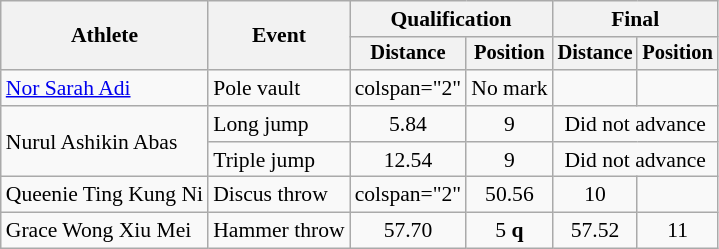<table class=wikitable style="font-size:90%">
<tr>
<th rowspan="2">Athlete</th>
<th rowspan="2">Event</th>
<th colspan="2">Qualification</th>
<th colspan="2">Final</th>
</tr>
<tr style="font-size:95%">
<th>Distance</th>
<th>Position</th>
<th>Distance</th>
<th>Position</th>
</tr>
<tr align="center">
<td align="left"><a href='#'>Nor Sarah Adi</a></td>
<td align="left">Pole vault</td>
<td>colspan="2" </td>
<td>No mark</td>
<td></td>
</tr>
<tr align="center">
<td align="left" rowspan=2>Nurul Ashikin Abas</td>
<td align="left">Long jump</td>
<td>5.84</td>
<td>9</td>
<td colspan="2">Did not advance</td>
</tr>
<tr align="center">
<td align="left">Triple jump</td>
<td>12.54</td>
<td>9</td>
<td colspan="2">Did not advance</td>
</tr>
<tr align="center">
<td align="left">Queenie Ting Kung Ni</td>
<td align="left">Discus throw</td>
<td>colspan="2" </td>
<td>50.56</td>
<td>10</td>
</tr>
<tr align="center">
<td align="left">Grace Wong Xiu Mei</td>
<td align="left">Hammer throw</td>
<td>57.70</td>
<td>5 <strong>q</strong></td>
<td>57.52</td>
<td>11</td>
</tr>
</table>
